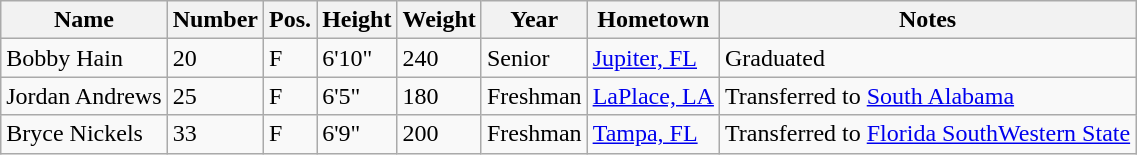<table class="wikitable sortable" border="1">
<tr>
<th>Name</th>
<th>Number</th>
<th>Pos.</th>
<th>Height</th>
<th>Weight</th>
<th>Year</th>
<th>Hometown</th>
<th class="unsortable">Notes</th>
</tr>
<tr>
<td>Bobby Hain</td>
<td>20</td>
<td>F</td>
<td>6'10"</td>
<td>240</td>
<td>Senior</td>
<td><a href='#'>Jupiter, FL</a></td>
<td>Graduated</td>
</tr>
<tr>
<td>Jordan Andrews</td>
<td>25</td>
<td>F</td>
<td>6'5"</td>
<td>180</td>
<td>Freshman</td>
<td><a href='#'>LaPlace, LA</a></td>
<td>Transferred to <a href='#'>South Alabama</a></td>
</tr>
<tr>
<td>Bryce Nickels</td>
<td>33</td>
<td>F</td>
<td>6'9"</td>
<td>200</td>
<td>Freshman</td>
<td><a href='#'>Tampa, FL</a></td>
<td>Transferred to <a href='#'>Florida SouthWestern State</a></td>
</tr>
</table>
